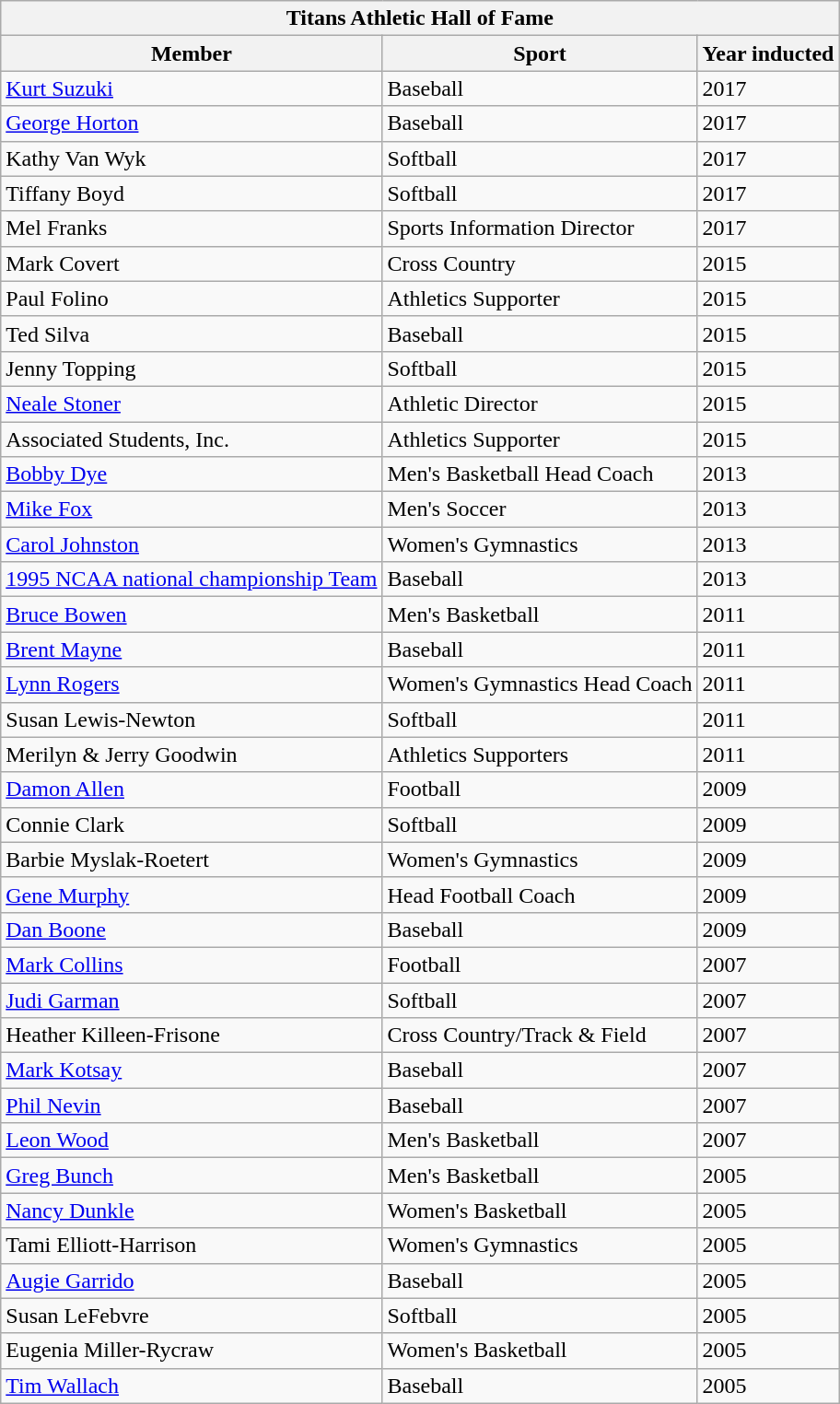<table class="wikitable sortable">
<tr>
<th colspan=3>Titans Athletic Hall of Fame</th>
</tr>
<tr>
<th>Member</th>
<th>Sport</th>
<th>Year inducted</th>
</tr>
<tr>
<td><a href='#'>Kurt Suzuki</a></td>
<td>Baseball</td>
<td>2017</td>
</tr>
<tr>
<td><a href='#'>George Horton</a></td>
<td>Baseball</td>
<td>2017</td>
</tr>
<tr>
<td>Kathy Van Wyk</td>
<td>Softball</td>
<td>2017</td>
</tr>
<tr>
<td>Tiffany Boyd</td>
<td>Softball</td>
<td>2017</td>
</tr>
<tr>
<td>Mel Franks</td>
<td>Sports Information Director</td>
<td>2017</td>
</tr>
<tr>
<td>Mark Covert</td>
<td>Cross Country</td>
<td>2015</td>
</tr>
<tr>
<td>Paul Folino</td>
<td>Athletics Supporter</td>
<td>2015</td>
</tr>
<tr>
<td>Ted Silva</td>
<td>Baseball</td>
<td>2015</td>
</tr>
<tr>
<td>Jenny Topping</td>
<td>Softball</td>
<td>2015</td>
</tr>
<tr>
<td><a href='#'>Neale Stoner</a></td>
<td>Athletic Director</td>
<td>2015</td>
</tr>
<tr>
<td>Associated Students, Inc.</td>
<td>Athletics Supporter</td>
<td>2015</td>
</tr>
<tr>
<td><a href='#'>Bobby Dye</a></td>
<td>Men's Basketball Head Coach</td>
<td>2013</td>
</tr>
<tr>
<td><a href='#'>Mike Fox</a></td>
<td>Men's Soccer</td>
<td>2013</td>
</tr>
<tr>
<td><a href='#'>Carol Johnston</a></td>
<td>Women's Gymnastics</td>
<td>2013</td>
</tr>
<tr>
<td><a href='#'>1995 NCAA national championship Team</a></td>
<td>Baseball</td>
<td>2013</td>
</tr>
<tr>
<td><a href='#'>Bruce Bowen</a></td>
<td>Men's Basketball</td>
<td>2011</td>
</tr>
<tr>
<td><a href='#'>Brent Mayne</a></td>
<td>Baseball</td>
<td>2011</td>
</tr>
<tr>
<td><a href='#'>Lynn Rogers</a></td>
<td>Women's Gymnastics Head Coach</td>
<td>2011</td>
</tr>
<tr>
<td>Susan Lewis-Newton</td>
<td>Softball</td>
<td>2011</td>
</tr>
<tr>
<td>Merilyn & Jerry Goodwin</td>
<td>Athletics Supporters</td>
<td>2011</td>
</tr>
<tr>
<td><a href='#'>Damon Allen</a></td>
<td>Football</td>
<td>2009</td>
</tr>
<tr>
<td>Connie Clark</td>
<td>Softball</td>
<td>2009</td>
</tr>
<tr>
<td>Barbie Myslak-Roetert</td>
<td>Women's Gymnastics</td>
<td>2009</td>
</tr>
<tr>
<td><a href='#'>Gene Murphy</a></td>
<td>Head Football Coach</td>
<td>2009</td>
</tr>
<tr>
<td><a href='#'>Dan Boone</a></td>
<td>Baseball</td>
<td>2009</td>
</tr>
<tr>
<td><a href='#'>Mark Collins</a></td>
<td>Football</td>
<td>2007</td>
</tr>
<tr>
<td><a href='#'>Judi Garman</a></td>
<td>Softball</td>
<td>2007</td>
</tr>
<tr>
<td>Heather Killeen-Frisone</td>
<td>Cross Country/Track & Field</td>
<td>2007</td>
</tr>
<tr>
<td><a href='#'>Mark Kotsay</a></td>
<td>Baseball</td>
<td>2007</td>
</tr>
<tr>
<td><a href='#'>Phil Nevin</a></td>
<td>Baseball</td>
<td>2007</td>
</tr>
<tr>
<td><a href='#'>Leon Wood</a></td>
<td>Men's Basketball</td>
<td>2007</td>
</tr>
<tr>
<td><a href='#'>Greg Bunch</a></td>
<td>Men's Basketball</td>
<td>2005</td>
</tr>
<tr>
<td><a href='#'>Nancy Dunkle</a></td>
<td>Women's Basketball</td>
<td>2005</td>
</tr>
<tr>
<td>Tami Elliott-Harrison</td>
<td>Women's Gymnastics</td>
<td>2005</td>
</tr>
<tr>
<td><a href='#'>Augie Garrido</a></td>
<td>Baseball</td>
<td>2005</td>
</tr>
<tr>
<td>Susan LeFebvre</td>
<td>Softball</td>
<td>2005</td>
</tr>
<tr>
<td>Eugenia Miller-Rycraw</td>
<td>Women's Basketball</td>
<td>2005</td>
</tr>
<tr>
<td><a href='#'>Tim Wallach</a></td>
<td>Baseball</td>
<td>2005</td>
</tr>
</table>
